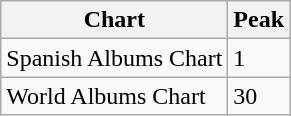<table class="wikitable">
<tr>
<th>Chart</th>
<th>Peak</th>
</tr>
<tr>
<td>Spanish Albums Chart</td>
<td>1</td>
</tr>
<tr>
<td>World Albums Chart</td>
<td>30</td>
</tr>
</table>
